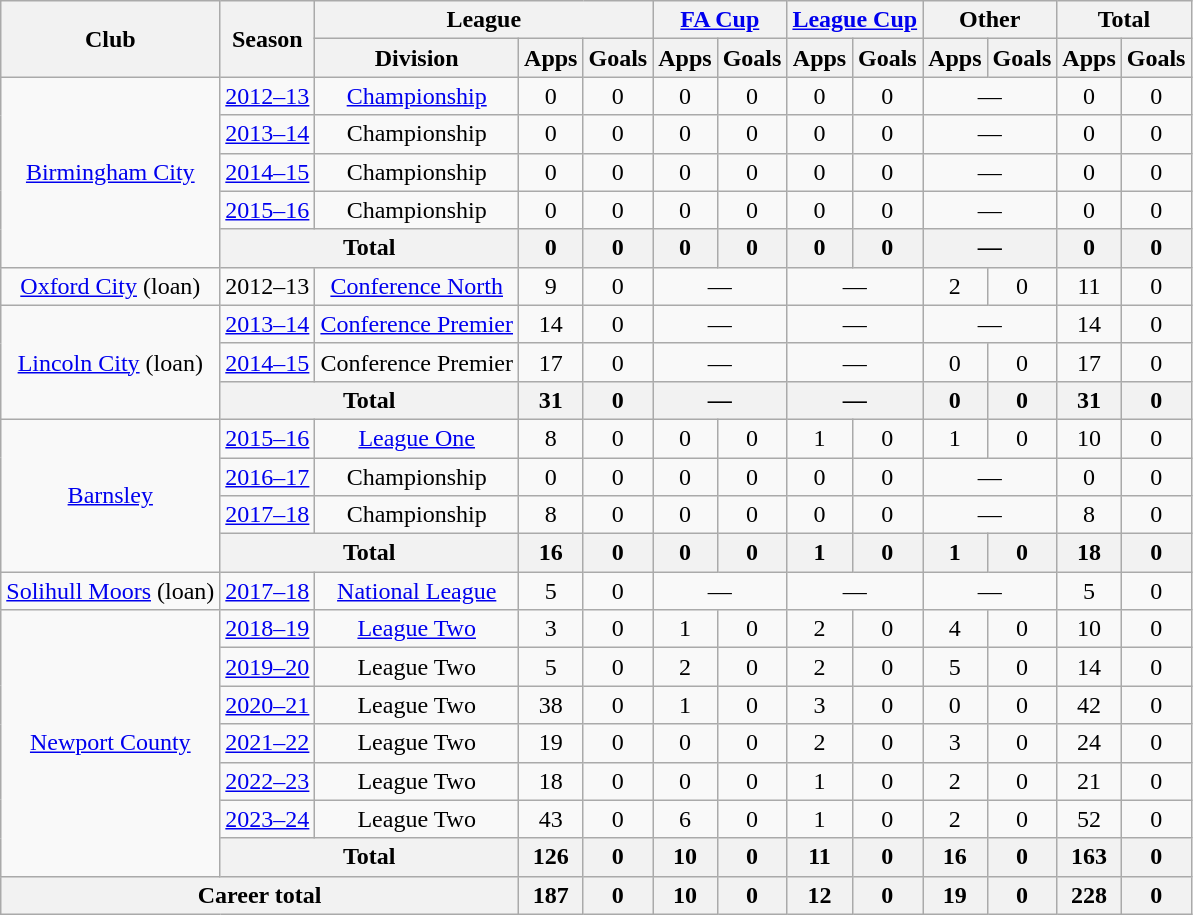<table class=wikitable style=text-align:center>
<tr>
<th rowspan=2>Club</th>
<th rowspan=2>Season</th>
<th colspan=3>League</th>
<th colspan=2><a href='#'>FA Cup</a></th>
<th colspan=2><a href='#'>League Cup</a></th>
<th colspan=2>Other</th>
<th colspan=2>Total</th>
</tr>
<tr>
<th>Division</th>
<th>Apps</th>
<th>Goals</th>
<th>Apps</th>
<th>Goals</th>
<th>Apps</th>
<th>Goals</th>
<th>Apps</th>
<th>Goals</th>
<th>Apps</th>
<th>Goals</th>
</tr>
<tr>
<td rowspan=5><a href='#'>Birmingham City</a></td>
<td><a href='#'>2012–13</a></td>
<td><a href='#'>Championship</a></td>
<td>0</td>
<td>0</td>
<td>0</td>
<td>0</td>
<td>0</td>
<td>0</td>
<td colspan=2>—</td>
<td>0</td>
<td>0</td>
</tr>
<tr>
<td><a href='#'>2013–14</a></td>
<td>Championship</td>
<td>0</td>
<td>0</td>
<td>0</td>
<td>0</td>
<td>0</td>
<td>0</td>
<td colspan=2>—</td>
<td>0</td>
<td>0</td>
</tr>
<tr>
<td><a href='#'>2014–15</a></td>
<td>Championship</td>
<td>0</td>
<td>0</td>
<td>0</td>
<td>0</td>
<td>0</td>
<td>0</td>
<td colspan=2>—</td>
<td>0</td>
<td>0</td>
</tr>
<tr>
<td><a href='#'>2015–16</a></td>
<td>Championship</td>
<td>0</td>
<td>0</td>
<td>0</td>
<td>0</td>
<td>0</td>
<td>0</td>
<td colspan=2>—</td>
<td>0</td>
<td>0</td>
</tr>
<tr>
<th colspan=2>Total</th>
<th>0</th>
<th>0</th>
<th>0</th>
<th>0</th>
<th>0</th>
<th>0</th>
<th colspan=2>—</th>
<th>0</th>
<th>0</th>
</tr>
<tr>
<td><a href='#'>Oxford City</a> (loan)</td>
<td>2012–13</td>
<td><a href='#'>Conference North</a></td>
<td>9</td>
<td>0</td>
<td colspan=2>—</td>
<td colspan=2>—</td>
<td>2</td>
<td>0</td>
<td>11</td>
<td>0</td>
</tr>
<tr>
<td rowspan=3><a href='#'>Lincoln City</a> (loan)</td>
<td><a href='#'>2013–14</a></td>
<td><a href='#'>Conference Premier</a></td>
<td>14</td>
<td>0</td>
<td colspan=2>—</td>
<td colspan=2>—</td>
<td colspan=2>—</td>
<td>14</td>
<td>0</td>
</tr>
<tr>
<td><a href='#'>2014–15</a></td>
<td>Conference Premier</td>
<td>17</td>
<td>0</td>
<td colspan=2>—</td>
<td colspan=2>—</td>
<td>0</td>
<td>0</td>
<td>17</td>
<td>0</td>
</tr>
<tr>
<th colspan=2>Total</th>
<th>31</th>
<th>0</th>
<th colspan=2>—</th>
<th colspan=2>—</th>
<th>0</th>
<th>0</th>
<th>31</th>
<th>0</th>
</tr>
<tr>
<td rowspan=4><a href='#'>Barnsley</a></td>
<td><a href='#'>2015–16</a></td>
<td><a href='#'>League One</a></td>
<td>8</td>
<td>0</td>
<td>0</td>
<td>0</td>
<td>1</td>
<td>0</td>
<td>1</td>
<td>0</td>
<td>10</td>
<td>0</td>
</tr>
<tr>
<td><a href='#'>2016–17</a></td>
<td>Championship</td>
<td>0</td>
<td>0</td>
<td>0</td>
<td>0</td>
<td>0</td>
<td>0</td>
<td colspan=2>—</td>
<td>0</td>
<td>0</td>
</tr>
<tr>
<td><a href='#'>2017–18</a></td>
<td>Championship</td>
<td>8</td>
<td>0</td>
<td>0</td>
<td>0</td>
<td>0</td>
<td>0</td>
<td colspan=2>—</td>
<td>8</td>
<td>0</td>
</tr>
<tr>
<th colspan=2>Total</th>
<th>16</th>
<th>0</th>
<th>0</th>
<th>0</th>
<th>1</th>
<th>0</th>
<th>1</th>
<th>0</th>
<th>18</th>
<th>0</th>
</tr>
<tr>
<td><a href='#'>Solihull Moors</a> (loan)</td>
<td><a href='#'>2017–18</a></td>
<td><a href='#'>National League</a></td>
<td>5</td>
<td>0</td>
<td colspan=2>—</td>
<td colspan=2>—</td>
<td colspan=2>—</td>
<td>5</td>
<td>0</td>
</tr>
<tr>
<td rowspan="7"><a href='#'>Newport County</a></td>
<td><a href='#'>2018–19</a></td>
<td><a href='#'>League Two</a></td>
<td>3</td>
<td>0</td>
<td>1</td>
<td>0</td>
<td>2</td>
<td>0</td>
<td>4</td>
<td>0</td>
<td>10</td>
<td>0</td>
</tr>
<tr>
<td><a href='#'>2019–20</a></td>
<td>League Two</td>
<td>5</td>
<td>0</td>
<td>2</td>
<td>0</td>
<td>2</td>
<td>0</td>
<td>5</td>
<td>0</td>
<td>14</td>
<td>0</td>
</tr>
<tr>
<td><a href='#'>2020–21</a></td>
<td>League Two</td>
<td>38</td>
<td>0</td>
<td>1</td>
<td>0</td>
<td>3</td>
<td>0</td>
<td>0</td>
<td>0</td>
<td>42</td>
<td>0</td>
</tr>
<tr>
<td><a href='#'>2021–22</a></td>
<td>League Two</td>
<td>19</td>
<td>0</td>
<td>0</td>
<td>0</td>
<td>2</td>
<td>0</td>
<td>3</td>
<td>0</td>
<td>24</td>
<td>0</td>
</tr>
<tr>
<td><a href='#'>2022–23</a></td>
<td>League Two</td>
<td>18</td>
<td>0</td>
<td>0</td>
<td>0</td>
<td>1</td>
<td>0</td>
<td>2</td>
<td>0</td>
<td>21</td>
<td>0</td>
</tr>
<tr>
<td><a href='#'>2023–24</a></td>
<td>League Two</td>
<td>43</td>
<td>0</td>
<td>6</td>
<td>0</td>
<td>1</td>
<td>0</td>
<td>2</td>
<td>0</td>
<td>52</td>
<td>0</td>
</tr>
<tr>
<th colspan=2>Total</th>
<th>126</th>
<th>0</th>
<th>10</th>
<th>0</th>
<th>11</th>
<th>0</th>
<th>16</th>
<th>0</th>
<th>163</th>
<th>0</th>
</tr>
<tr>
<th colspan=3>Career total</th>
<th>187</th>
<th>0</th>
<th>10</th>
<th>0</th>
<th>12</th>
<th>0</th>
<th>19</th>
<th>0</th>
<th>228</th>
<th>0</th>
</tr>
</table>
